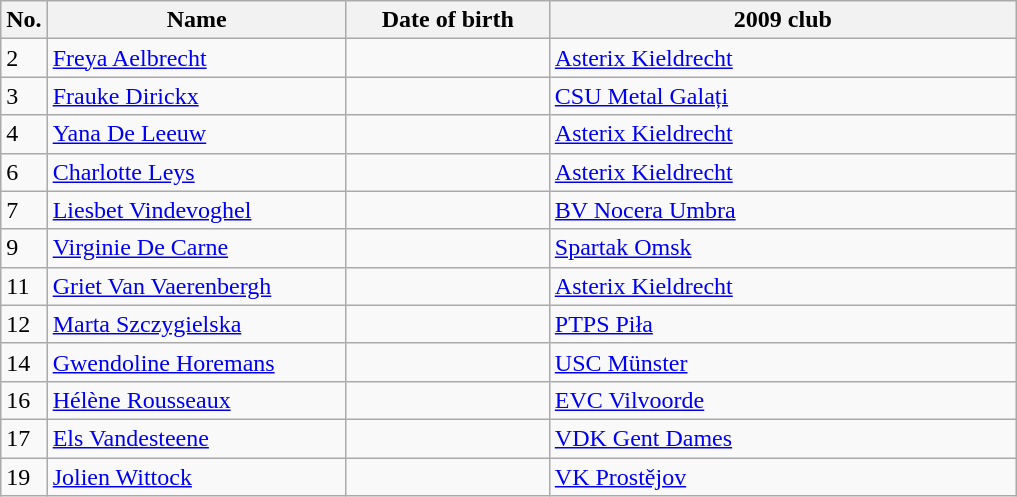<table class=wikitable sortable style=font-size:100%; text-align:center;>
<tr>
<th>No.</th>
<th style=width:12em>Name</th>
<th style=width:8em>Date of birth</th>
<th style=width:19em>2009 club</th>
</tr>
<tr>
<td>2</td>
<td><a href='#'>Freya Aelbrecht</a></td>
<td></td>
<td> <a href='#'>Asterix Kieldrecht</a></td>
</tr>
<tr>
<td>3</td>
<td><a href='#'>Frauke Dirickx</a></td>
<td></td>
<td> <a href='#'>CSU Metal Galați</a></td>
</tr>
<tr>
<td>4</td>
<td><a href='#'>Yana De Leeuw</a></td>
<td></td>
<td> <a href='#'>Asterix Kieldrecht</a></td>
</tr>
<tr>
<td>6</td>
<td><a href='#'>Charlotte Leys</a></td>
<td></td>
<td> <a href='#'>Asterix Kieldrecht</a></td>
</tr>
<tr>
<td>7</td>
<td><a href='#'>Liesbet Vindevoghel</a></td>
<td></td>
<td> <a href='#'>BV Nocera Umbra</a></td>
</tr>
<tr>
<td>9</td>
<td><a href='#'>Virginie De Carne</a></td>
<td></td>
<td> <a href='#'>Spartak Omsk</a></td>
</tr>
<tr>
<td>11</td>
<td><a href='#'>Griet Van Vaerenbergh</a></td>
<td></td>
<td> <a href='#'>Asterix Kieldrecht</a></td>
</tr>
<tr>
<td>12</td>
<td><a href='#'>Marta Szczygielska</a></td>
<td></td>
<td> <a href='#'>PTPS Piła</a></td>
</tr>
<tr>
<td>14</td>
<td><a href='#'>Gwendoline Horemans</a></td>
<td></td>
<td> <a href='#'>USC Münster</a></td>
</tr>
<tr>
<td>16</td>
<td><a href='#'>Hélène Rousseaux</a></td>
<td></td>
<td> <a href='#'>EVC Vilvoorde</a></td>
</tr>
<tr>
<td>17</td>
<td><a href='#'>Els Vandesteene</a></td>
<td></td>
<td> <a href='#'>VDK Gent Dames</a></td>
</tr>
<tr>
<td>19</td>
<td><a href='#'>Jolien Wittock</a></td>
<td></td>
<td> <a href='#'>VK Prostějov</a></td>
</tr>
</table>
